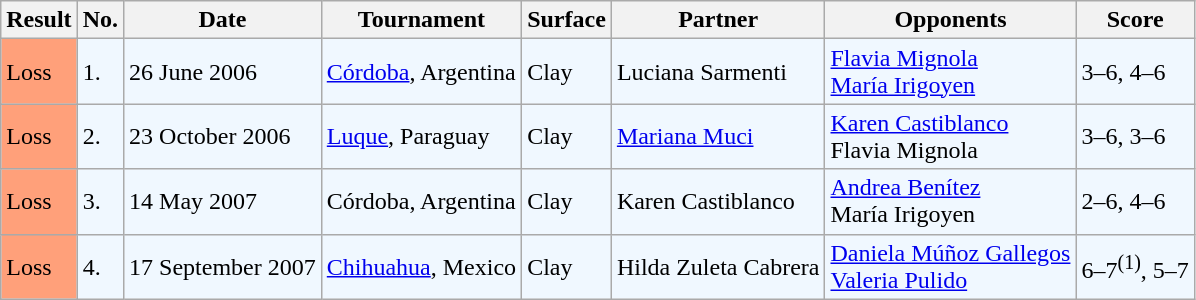<table class="sortable wikitable">
<tr>
<th>Result</th>
<th>No.</th>
<th>Date</th>
<th>Tournament</th>
<th>Surface</th>
<th>Partner</th>
<th>Opponents</th>
<th class="unsortable">Score</th>
</tr>
<tr style="background:#f0f8ff;">
<td style="background:#ffa07a;">Loss</td>
<td>1.</td>
<td>26 June 2006</td>
<td><a href='#'>Córdoba</a>, Argentina</td>
<td>Clay</td>
<td> Luciana Sarmenti</td>
<td> <a href='#'>Flavia Mignola</a> <br>  <a href='#'>María Irigoyen</a></td>
<td>3–6, 4–6</td>
</tr>
<tr style="background:#f0f8ff;">
<td style="background:#ffa07a;">Loss</td>
<td>2.</td>
<td>23 October 2006</td>
<td><a href='#'>Luque</a>, Paraguay</td>
<td>Clay</td>
<td> <a href='#'>Mariana Muci</a></td>
<td> <a href='#'>Karen Castiblanco</a> <br>  Flavia Mignola</td>
<td>3–6, 3–6</td>
</tr>
<tr style="background:#f0f8ff;">
<td style="background:#ffa07a;">Loss</td>
<td>3.</td>
<td>14 May 2007</td>
<td>Córdoba, Argentina</td>
<td>Clay</td>
<td> Karen Castiblanco</td>
<td> <a href='#'>Andrea Benítez</a> <br>  María Irigoyen</td>
<td>2–6, 4–6</td>
</tr>
<tr style="background:#f0f8ff;">
<td style="background:#ffa07a;">Loss</td>
<td>4.</td>
<td>17 September 2007</td>
<td><a href='#'>Chihuahua</a>, Mexico</td>
<td>Clay</td>
<td> Hilda Zuleta Cabrera</td>
<td> <a href='#'>Daniela Múñoz Gallegos</a> <br>  <a href='#'>Valeria Pulido</a></td>
<td>6–7<sup>(1)</sup>, 5–7</td>
</tr>
</table>
